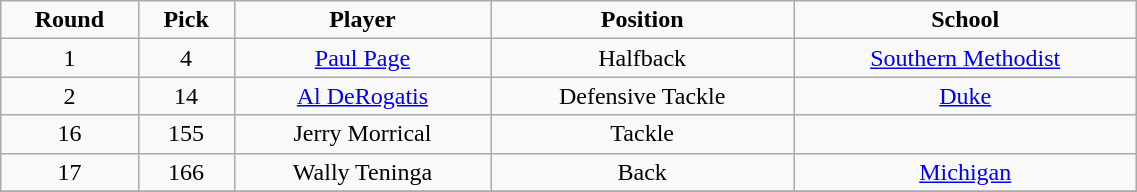<table class="wikitable" width="60%">
<tr align="center">
<td><strong>Round</strong></td>
<td><strong>Pick</strong></td>
<td><strong>Player</strong></td>
<td><strong>Position</strong></td>
<td><strong>School</strong></td>
</tr>
<tr align="center" bgcolor="">
<td>1</td>
<td>4</td>
<td><a href='#'>Paul Page</a></td>
<td>Halfback</td>
<td><a href='#'>Southern Methodist</a></td>
</tr>
<tr align="center" bgcolor="">
<td>2</td>
<td>14</td>
<td><a href='#'>Al DeRogatis</a></td>
<td>Defensive Tackle</td>
<td><a href='#'>Duke</a></td>
</tr>
<tr align="center" bgcolor="">
<td>16</td>
<td>155</td>
<td>Jerry Morrical</td>
<td>Tackle</td>
<td></td>
</tr>
<tr align="center" bgcolor="">
<td>17</td>
<td>166</td>
<td>Wally Teninga</td>
<td>Back</td>
<td><a href='#'>Michigan</a></td>
</tr>
<tr align="center" bgcolor="">
</tr>
</table>
